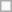<table class="wikitable">
<tr>
<td></td>
</tr>
</table>
